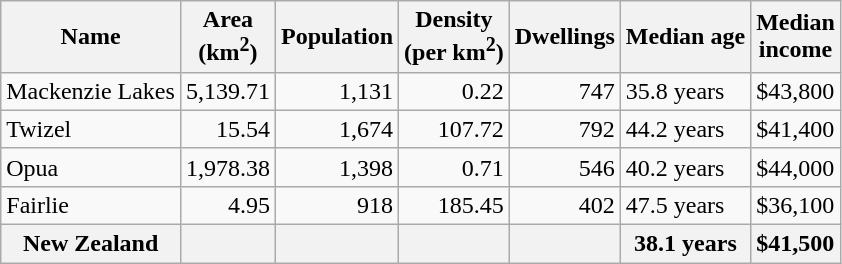<table class="wikitable">
<tr>
<th>Name</th>
<th>Area<br>(km<sup>2</sup>)</th>
<th>Population</th>
<th>Density<br>(per km<sup>2</sup>)</th>
<th>Dwellings</th>
<th>Median age</th>
<th>Median<br>income</th>
</tr>
<tr>
<td>Mackenzie Lakes</td>
<td style="text-align:right;">5,139.71</td>
<td style="text-align:right;">1,131</td>
<td style="text-align:right;">0.22</td>
<td style="text-align:right;">747</td>
<td>35.8 years</td>
<td>$43,800</td>
</tr>
<tr>
<td>Twizel</td>
<td style="text-align:right;">15.54</td>
<td style="text-align:right;">1,674</td>
<td style="text-align:right;">107.72</td>
<td style="text-align:right;">792</td>
<td>44.2 years</td>
<td>$41,400</td>
</tr>
<tr>
<td>Opua</td>
<td style="text-align:right;">1,978.38</td>
<td style="text-align:right;">1,398</td>
<td style="text-align:right;">0.71</td>
<td style="text-align:right;">546</td>
<td>40.2 years</td>
<td>$44,000</td>
</tr>
<tr>
<td>Fairlie</td>
<td style="text-align:right;">4.95</td>
<td style="text-align:right;">918</td>
<td style="text-align:right;">185.45</td>
<td style="text-align:right;">402</td>
<td>47.5 years</td>
<td>$36,100</td>
</tr>
<tr>
<th>New Zealand</th>
<th></th>
<th></th>
<th></th>
<th></th>
<th>38.1 years</th>
<th style="text-align:left;">$41,500</th>
</tr>
</table>
